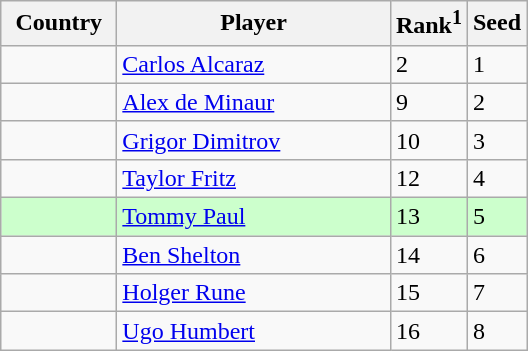<table class="wikitable" border="1">
<tr>
<th width="70">Country</th>
<th width="175">Player</th>
<th>Rank<sup>1</sup></th>
<th>Seed</th>
</tr>
<tr>
<td></td>
<td><a href='#'>Carlos Alcaraz</a></td>
<td>2</td>
<td>1</td>
</tr>
<tr>
<td></td>
<td><a href='#'>Alex de Minaur</a></td>
<td>9</td>
<td>2</td>
</tr>
<tr>
<td></td>
<td><a href='#'>Grigor Dimitrov</a></td>
<td>10</td>
<td>3</td>
</tr>
<tr>
<td></td>
<td><a href='#'>Taylor Fritz</a></td>
<td>12</td>
<td>4</td>
</tr>
<tr bgcolor=#cfc>
<td></td>
<td><a href='#'>Tommy Paul</a></td>
<td>13</td>
<td>5</td>
</tr>
<tr>
<td></td>
<td><a href='#'>Ben Shelton</a></td>
<td>14</td>
<td>6</td>
</tr>
<tr>
<td></td>
<td><a href='#'>Holger Rune</a></td>
<td>15</td>
<td>7</td>
</tr>
<tr>
<td></td>
<td><a href='#'>Ugo Humbert</a></td>
<td>16</td>
<td>8</td>
</tr>
</table>
